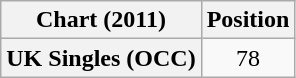<table class="wikitable plainrowheaders" style="text-align:center">
<tr>
<th scope="col">Chart (2011)</th>
<th scope="col">Position</th>
</tr>
<tr>
<th scope="row">UK Singles (OCC)</th>
<td>78</td>
</tr>
</table>
